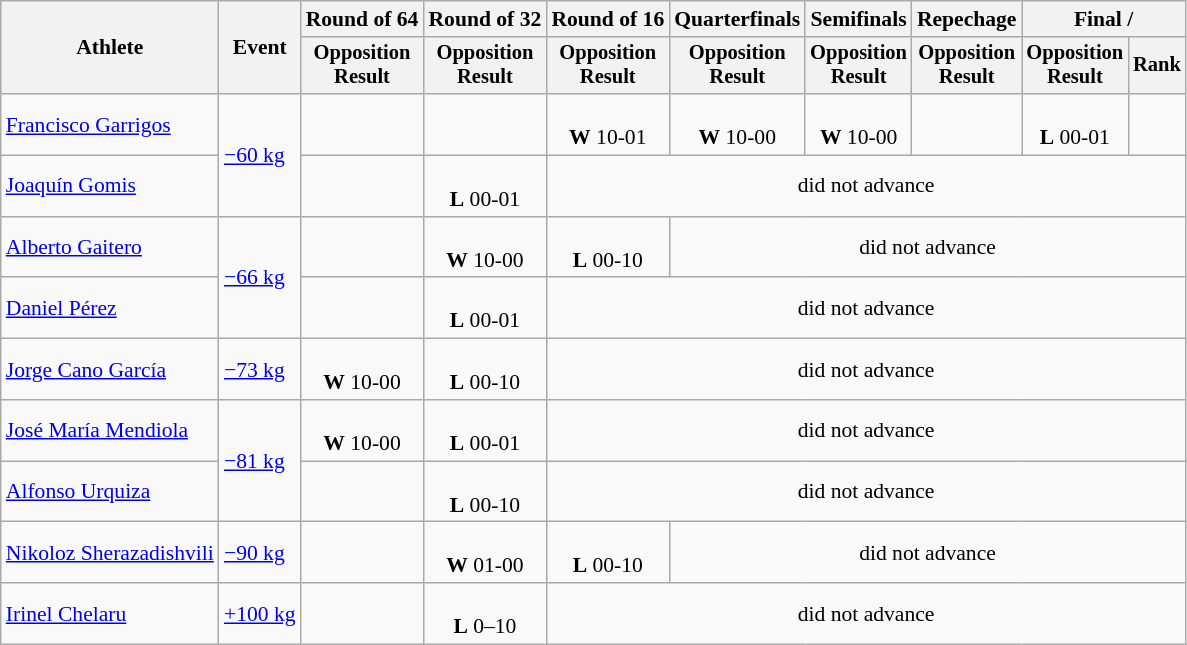<table class="wikitable" style="text-align:center; font-size:90%">
<tr>
<th rowspan=2>Athlete</th>
<th rowspan=2>Event</th>
<th>Round of 64</th>
<th>Round of 32</th>
<th>Round of 16</th>
<th>Quarterfinals</th>
<th>Semifinals</th>
<th>Repechage</th>
<th colspan=2>Final / </th>
</tr>
<tr style="font-size:95%">
<th>Opposition<br>Result</th>
<th>Opposition<br>Result</th>
<th>Opposition<br>Result</th>
<th>Opposition<br>Result</th>
<th>Opposition<br>Result</th>
<th>Opposition<br>Result</th>
<th>Opposition<br>Result</th>
<th>Rank</th>
</tr>
<tr>
<td align=left><a href='#'>Francisco Garrigos</a></td>
<td align=left rowspan=2><a href='#'>−60 kg</a></td>
<td></td>
<td></td>
<td><br><strong>W</strong> 10-01</td>
<td><br><strong>W</strong> 10-00</td>
<td><br><strong>W</strong> 10-00</td>
<td></td>
<td><br><strong>L</strong> 00-01</td>
<td></td>
</tr>
<tr>
<td align=left><a href='#'>Joaquín Gomis</a></td>
<td></td>
<td><br><strong>L</strong> 00-01</td>
<td colspan=6>did not advance</td>
</tr>
<tr>
<td align=left><a href='#'>Alberto Gaitero</a></td>
<td rowspan=2 align=left><a href='#'>−66 kg</a></td>
<td></td>
<td><br><strong>W</strong> 10-00</td>
<td><br><strong>L</strong> 00-10</td>
<td colspan=5>did not advance</td>
</tr>
<tr>
<td align=left><a href='#'>Daniel Pérez</a></td>
<td></td>
<td><br><strong>L</strong> 00-01</td>
<td colspan=6>did not advance</td>
</tr>
<tr>
<td align=left><a href='#'>Jorge Cano García</a></td>
<td align=left><a href='#'>−73 kg</a></td>
<td><br><strong>W</strong> 10-00</td>
<td><br><strong>L</strong> 00-10</td>
<td colspan=6>did not advance</td>
</tr>
<tr>
<td align=left><a href='#'>José María Mendiola</a></td>
<td rowspan=2 align=left><a href='#'>−81 kg</a></td>
<td><br><strong>W</strong> 10-00</td>
<td><br><strong>L</strong> 00-01</td>
<td colspan=6>did not advance</td>
</tr>
<tr>
<td align=left><a href='#'>Alfonso Urquiza</a></td>
<td></td>
<td><br><strong>L</strong> 00-10</td>
<td colspan=6>did not advance</td>
</tr>
<tr>
<td align=left><a href='#'>Nikoloz Sherazadishvili</a></td>
<td align=left><a href='#'>−90 kg</a></td>
<td></td>
<td><br><strong>W</strong> 01-00</td>
<td><br><strong>L</strong> 00-10</td>
<td colspan=5>did not advance</td>
</tr>
<tr>
<td align=left><a href='#'>Irinel Chelaru</a></td>
<td align=left><a href='#'>+100 kg</a></td>
<td></td>
<td><br><strong>L</strong> 0–10</td>
<td colspan=6>did not advance</td>
</tr>
</table>
